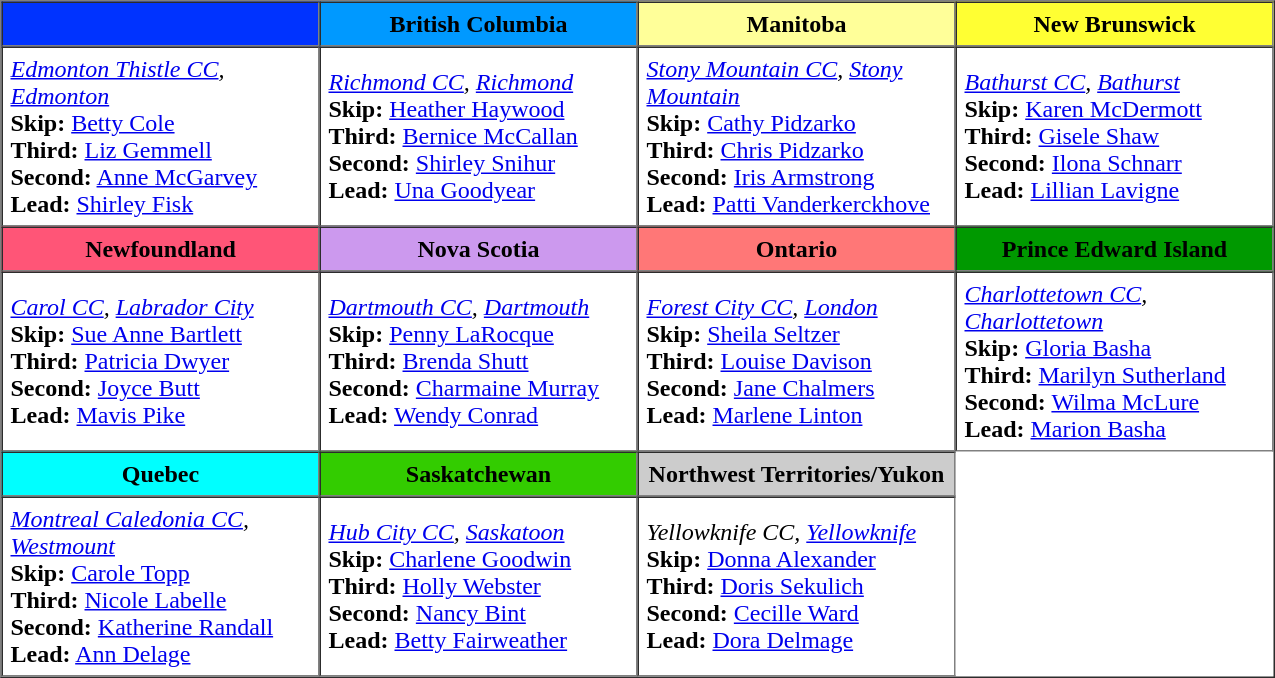<table border=1 cellpadding=5 cellspacing=0>
<tr>
<th bgcolor="#0033ff" width="200"></th>
<th bgcolor="#0099ff" width="200">British Columbia</th>
<th bgcolor="#ffff99" width="200">Manitoba</th>
<th bgcolor="#ffff33" width="200">New Brunswick</th>
</tr>
<tr align=center>
<td align=left><em><a href='#'>Edmonton Thistle CC</a>, <a href='#'>Edmonton</a></em><br><strong>Skip:</strong>  <a href='#'>Betty Cole</a><br>
<strong>Third:</strong>  <a href='#'>Liz Gemmell</a><br>
<strong>Second:</strong>  <a href='#'>Anne McGarvey</a><br>
<strong>Lead:</strong> <a href='#'>Shirley Fisk</a><br></td>
<td align=left><em><a href='#'>Richmond CC</a>, <a href='#'>Richmond</a></em><br><strong>Skip:</strong>  <a href='#'>Heather Haywood</a><br>
<strong>Third:</strong> <a href='#'>Bernice McCallan</a><br>
<strong>Second:</strong> <a href='#'>Shirley Snihur</a><br>
<strong>Lead:</strong> <a href='#'>Una Goodyear</a><br></td>
<td align=left><em><a href='#'>Stony Mountain CC</a>, <a href='#'>Stony Mountain</a></em><br><strong>Skip:</strong> <a href='#'>Cathy Pidzarko</a> <br>
<strong>Third:</strong> <a href='#'>Chris Pidzarko</a><br>
<strong>Second:</strong> <a href='#'>Iris Armstrong</a><br>
<strong>Lead:</strong> <a href='#'>Patti Vanderkerckhove</a><br></td>
<td align=left><em><a href='#'>Bathurst CC</a>, <a href='#'>Bathurst</a></em><br><strong>Skip:</strong>  <a href='#'>Karen McDermott</a><br>
<strong>Third:</strong> <a href='#'>Gisele Shaw</a><br>
<strong>Second:</strong> <a href='#'>Ilona Schnarr</a><br>
<strong>Lead:</strong> <a href='#'>Lillian Lavigne</a><br></td>
</tr>
<tr border=1 cellpadding=5 cellspacing=0>
<th bgcolor="#ff5577" width="200">Newfoundland</th>
<th bgcolor="#cc99ee" width="200">Nova Scotia</th>
<th bgcolor="#ff7777" width="200">Ontario</th>
<th bgcolor="#009900" width="200">Prince Edward Island</th>
</tr>
<tr align=center>
<td align=left><em><a href='#'>Carol CC</a>, <a href='#'>Labrador City</a></em><br><strong>Skip:</strong>  <a href='#'>Sue Anne Bartlett</a> <br>
<strong>Third:</strong> <a href='#'>Patricia Dwyer</a><br>
<strong>Second:</strong> <a href='#'>Joyce Butt</a><br>
<strong>Lead:</strong> <a href='#'>Mavis Pike</a><br></td>
<td align=left><em><a href='#'>Dartmouth CC</a>, <a href='#'>Dartmouth</a></em><br><strong>Skip:</strong>  <a href='#'>Penny LaRocque</a><br>
<strong>Third:</strong> <a href='#'>Brenda Shutt</a><br>
<strong>Second:</strong> <a href='#'>Charmaine Murray</a> <br>
<strong>Lead:</strong> <a href='#'>Wendy Conrad</a><br></td>
<td align=left><em><a href='#'>Forest City CC</a>, <a href='#'>London</a></em><br><strong>Skip:</strong>  <a href='#'>Sheila Seltzer</a><br>
<strong>Third:</strong> <a href='#'>Louise Davison</a><br>
<strong>Second:</strong> <a href='#'>Jane Chalmers</a><br>
<strong>Lead:</strong> <a href='#'>Marlene Linton</a><br></td>
<td align=left><em><a href='#'>Charlottetown CC</a>, <a href='#'>Charlottetown</a></em><br><strong>Skip:</strong>  <a href='#'>Gloria Basha</a><br>
<strong>Third:</strong> <a href='#'>Marilyn Sutherland</a><br>
<strong>Second:</strong> <a href='#'>Wilma McLure</a><br>
<strong>Lead:</strong> <a href='#'>Marion Basha</a><br></td>
</tr>
<tr border=1 cellpadding=5 cellspacing=0>
<th bgcolor="#00ffff" width="200">Quebec</th>
<th bgcolor="#33cc00" width="200">Saskatchewan</th>
<th bgcolor="#cccccc" width="200">Northwest Territories/Yukon</th>
</tr>
<tr align=center>
<td align=left><em><a href='#'>Montreal Caledonia CC</a>, <a href='#'>Westmount</a></em><br><strong>Skip:</strong>  <a href='#'>Carole Topp</a><br>
<strong>Third:</strong> <a href='#'>Nicole Labelle</a><br>
<strong>Second:</strong> <a href='#'>Katherine Randall</a><br>
<strong>Lead:</strong> <a href='#'>Ann Delage</a><br></td>
<td align=left><em><a href='#'>Hub City CC</a>, <a href='#'>Saskatoon</a></em><br><strong>Skip:</strong>  <a href='#'>Charlene Goodwin</a><br>
<strong>Third:</strong> <a href='#'>Holly Webster</a><br>
<strong>Second:</strong> <a href='#'>Nancy Bint</a><br>
<strong>Lead:</strong> <a href='#'>Betty Fairweather</a><br></td>
<td align=left><em>Yellowknife CC, <a href='#'>Yellowknife</a></em><br><strong>Skip:</strong>  <a href='#'>Donna Alexander</a><br>
<strong>Third:</strong> <a href='#'>Doris Sekulich</a><br>
<strong>Second:</strong> <a href='#'>Cecille Ward</a><br>
<strong>Lead:</strong> <a href='#'>Dora Delmage</a><br></td>
</tr>
</table>
